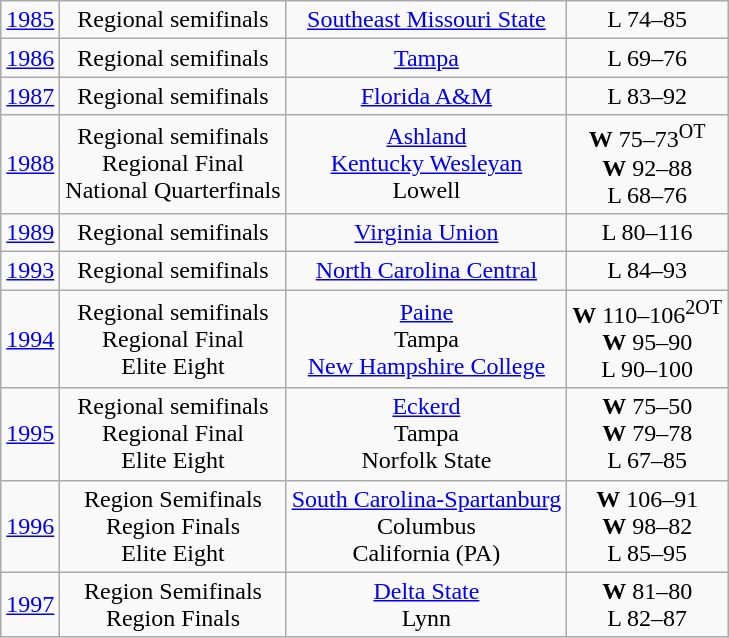<table class="wikitable">
<tr style="text-align:center;">
<td><a href='#'>1985</a></td>
<td>Regional semifinals</td>
<td><a href='#'>Southeast Missouri State</a></td>
<td>L 74–85</td>
</tr>
<tr style="text-align:center;">
<td><a href='#'>1986</a></td>
<td>Regional semifinals</td>
<td><a href='#'>Tampa</a></td>
<td>L 69–76</td>
</tr>
<tr style="text-align:center;">
<td><a href='#'>1987</a></td>
<td>Regional semifinals</td>
<td><a href='#'>Florida A&M</a></td>
<td>L 83–92</td>
</tr>
<tr style="text-align:center;">
<td><a href='#'>1988</a></td>
<td>Regional semifinals<br>Regional Final<br>National Quarterfinals</td>
<td><a href='#'>Ashland</a><br><a href='#'>Kentucky Wesleyan</a><br>Lowell</td>
<td><strong>W</strong> 75–73<sup>OT</sup><br><strong>W</strong> 92–88<br> L 68–76</td>
</tr>
<tr style="text-align:center;">
<td><a href='#'>1989</a></td>
<td>Regional semifinals</td>
<td><a href='#'>Virginia Union</a></td>
<td>L 80–116</td>
</tr>
<tr style="text-align:center;">
<td><a href='#'>1993</a></td>
<td>Regional semifinals</td>
<td><a href='#'>North Carolina Central</a></td>
<td>L 84–93</td>
</tr>
<tr style="text-align:center;">
<td><a href='#'>1994</a></td>
<td>Regional semifinals <br>Regional Final<br>Elite Eight</td>
<td><a href='#'>Paine</a><br>Tampa<br><a href='#'>New Hampshire College</a></td>
<td><strong>W</strong> 110–106<sup>2OT</sup><br><strong>W</strong> 95–90<br>L 90–100</td>
</tr>
<tr style="text-align:center;">
<td><a href='#'>1995</a></td>
<td>Regional semifinals <br>Regional Final<br>Elite Eight</td>
<td><a href='#'>Eckerd</a><br>Tampa<br>Norfolk State</td>
<td><strong>W</strong> 75–50<br><strong>W</strong> 79–78<br>L 67–85</td>
</tr>
<tr style="text-align:center;">
<td><a href='#'>1996</a></td>
<td>Region Semifinals<br>Region Finals<br>Elite Eight</td>
<td><a href='#'>South Carolina-Spartanburg</a><br>Columbus<br>California (PA)</td>
<td><strong>W</strong> 106–91<br><strong>W</strong> 98–82<br>L 85–95</td>
</tr>
<tr style="text-align:center;">
<td><a href='#'>1997</a></td>
<td>Region Semifinals<br>Region Finals</td>
<td><a href='#'>Delta State</a><br>Lynn</td>
<td><strong>W</strong> 81–80<br>L 82–87</td>
</tr>
</table>
